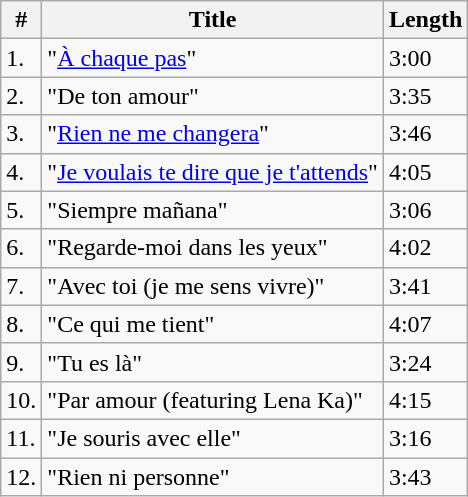<table class="wikitable">
<tr>
<th>#</th>
<th>Title</th>
<th>Length</th>
</tr>
<tr>
<td>1.</td>
<td>"<a href='#'>À chaque pas</a>"</td>
<td>3:00</td>
</tr>
<tr>
<td>2.</td>
<td>"De ton amour"</td>
<td>3:35</td>
</tr>
<tr>
<td>3.</td>
<td>"<a href='#'>Rien ne me changera</a>"</td>
<td>3:46</td>
</tr>
<tr>
<td>4.</td>
<td>"<a href='#'>Je voulais te dire que je t'attends</a>"</td>
<td>4:05</td>
</tr>
<tr>
<td>5.</td>
<td>"Siempre mañana"</td>
<td>3:06</td>
</tr>
<tr>
<td>6.</td>
<td>"Regarde-moi dans les yeux"</td>
<td>4:02</td>
</tr>
<tr>
<td>7.</td>
<td>"Avec toi (je me sens vivre)"</td>
<td>3:41</td>
</tr>
<tr>
<td>8.</td>
<td>"Ce qui me tient"</td>
<td>4:07</td>
</tr>
<tr>
<td>9.</td>
<td>"Tu es là"</td>
<td>3:24</td>
</tr>
<tr>
<td>10.</td>
<td>"Par amour (featuring Lena Ka)"</td>
<td>4:15</td>
</tr>
<tr>
<td>11.</td>
<td>"Je souris avec elle"</td>
<td>3:16</td>
</tr>
<tr>
<td>12.</td>
<td>"Rien ni personne"</td>
<td>3:43</td>
</tr>
</table>
